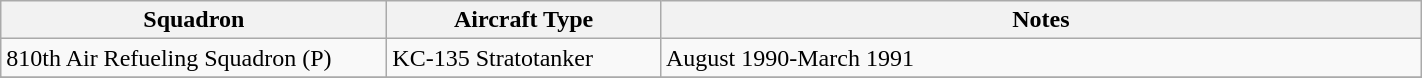<table class="wikitable">
<tr>
<th scope="col" width="250">Squadron</th>
<th scope="col" width="175">Aircraft Type</th>
<th scope="col" width="500">Notes</th>
</tr>
<tr valign="top">
<td>810th Air Refueling Squadron (P)</td>
<td>KC-135 Stratotanker</td>
<td>August 1990-March 1991</td>
</tr>
<tr>
</tr>
<tr>
</tr>
</table>
